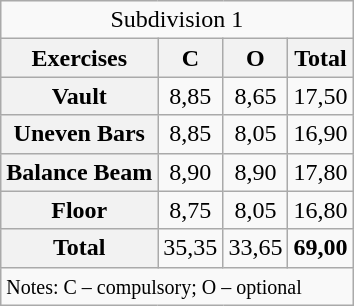<table class=wikitable style="text-align:center; text-size:90%;">
<tr>
<td colspan=4>Subdivision 1</td>
</tr>
<tr>
<th>Exercises</th>
<th>C</th>
<th>O</th>
<th>Total</th>
</tr>
<tr>
<th>Vault</th>
<td>8,85</td>
<td>8,65</td>
<td>17,50</td>
</tr>
<tr>
<th>Uneven Bars</th>
<td>8,85</td>
<td>8,05</td>
<td>16,90</td>
</tr>
<tr>
<th>Balance Beam</th>
<td>8,90</td>
<td>8,90</td>
<td>17,80</td>
</tr>
<tr>
<th>Floor</th>
<td>8,75</td>
<td>8,05</td>
<td>16,80</td>
</tr>
<tr>
<th bgcolor=#ffffff>Total</th>
<td>35,35</td>
<td>33,65</td>
<td><strong>69,00</strong></td>
</tr>
<tr>
<td align=left colspan=4><small>Notes: C – compulsory; O – optional</small></td>
</tr>
</table>
